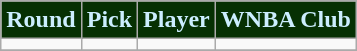<table class="wikitable" style="text-align:center">
<tr>
<th style="background:#063003;color:#CCEEFF;">Round</th>
<th style="background:#063003;color:#CCEEFF;">Pick</th>
<th style="background:#063003;color:#CCEEFF;">Player</th>
<th style="background:#063003;color:#CCEEFF;">WNBA Club</th>
</tr>
<tr>
<td></td>
<td></td>
<td></td>
<td></td>
</tr>
<tr>
</tr>
</table>
